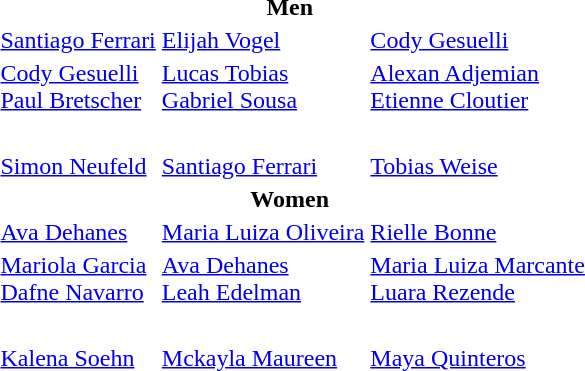<table>
<tr style="vertical-align:top;" style="background:#dfdfdf;">
<td colspan="4" style="text-align:center;"><strong>Men</strong></td>
</tr>
<tr style="vertical-align:top;">
<th scope=row style="text-align:left"></th>
<td> <a href='#'>Santiago Ferrari</a></td>
<td> <a href='#'>Elijah Vogel</a></td>
<td> <a href='#'>Cody Gesuelli</a></td>
</tr>
<tr style="vertical-align:top;">
<th scope=row style="text-align:left"></th>
<td> <a href='#'>Cody Gesuelli</a><br> <a href='#'>Paul Bretscher</a></td>
<td> <a href='#'>Lucas Tobias</a><br> <a href='#'>Gabriel Sousa</a></td>
<td> <a href='#'>Alexan Adjemian</a><br> <a href='#'>Etienne Cloutier</a></td>
</tr>
<tr style="vertical-align:top;">
<th scope=row style="text-align:left"></th>
<td valign=top><br></td>
<td valign=top><br></td>
<td valign=top><br></td>
</tr>
<tr style="vertical-align:top;">
<th scope=row style="text-align:left"></th>
<td> <a href='#'>Simon Neufeld</a></td>
<td> <a href='#'>Santiago Ferrari</a></td>
<td> <a href='#'>Tobias Weise</a></td>
</tr>
<tr style="vertical-align:top;" style="background:#dfdfdf;">
<td colspan="4" style="text-align:center;"><strong>Women</strong></td>
</tr>
<tr style="vertical-align:top;">
<th scope=row style="text-align:left"></th>
<td> <a href='#'>Ava Dehanes</a></td>
<td> <a href='#'>Maria Luiza Oliveira</a></td>
<td> <a href='#'>Rielle Bonne</a></td>
</tr>
<tr style="vertical-align:top;">
<th scope=row style="text-align:left"></th>
<td> <a href='#'>Mariola Garcia</a><br> <a href='#'>Dafne Navarro</a></td>
<td> <a href='#'>Ava Dehanes</a><br> <a href='#'>Leah Edelman</a></td>
<td> <a href='#'>Maria Luiza Marcante</a><br> <a href='#'>Luara Rezende</a></td>
</tr>
<tr style="vertical-align:top;">
<th scope=row style="text-align:left"></th>
<td valign=top><br></td>
<td valign=top><br></td>
<td valign=top><br></td>
</tr>
<tr style="vertical-align:top;">
<th scope=row style="text-align:left"></th>
<td> <a href='#'>Kalena Soehn</a></td>
<td> <a href='#'>Mckayla Maureen</a></td>
<td> <a href='#'>Maya Quinteros</a></td>
</tr>
</table>
